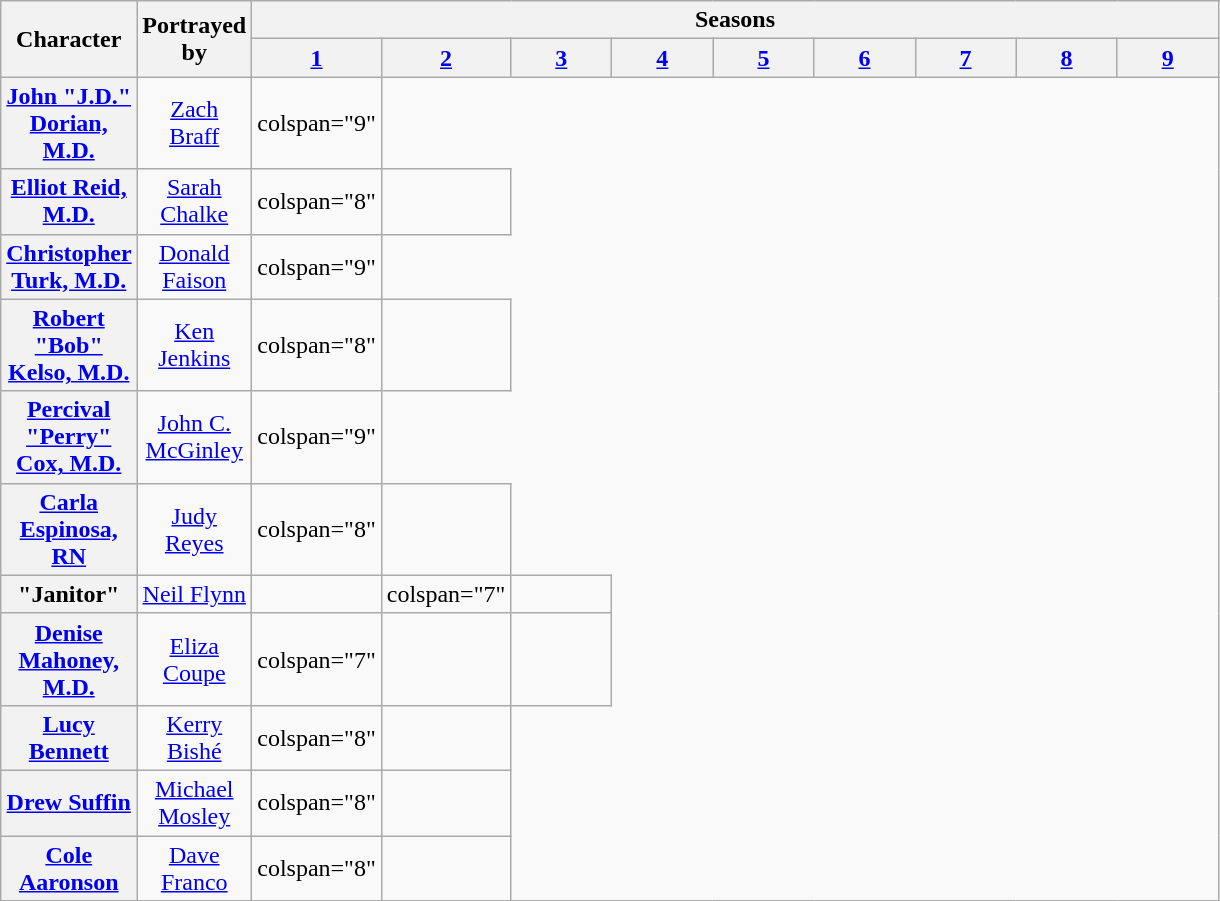<table class="wikitable sortable">
<tr>
<th scope="col" rowspan="2" style="width:60px;">Character</th>
<th scope="col" rowspan="2" style="width:60px;">Portrayed by</th>
<th scope="col" colspan="9" class="width:60px;">Seasons</th>
</tr>
<tr>
<th scope="col" class="unsortable" style="width:60px;"><a href='#'>1</a></th>
<th scope="col" class="unsortable" style="width:60px;"><a href='#'>2</a></th>
<th scope="col" class="unsortable" style="width:60px;"><a href='#'>3</a></th>
<th scope="col" class="unsortable" style="width:60px;"><a href='#'>4</a></th>
<th scope="col" class="unsortable" style="width:60px;"><a href='#'>5</a></th>
<th scope="col" class="unsortable" style="width:60px;"><a href='#'>6</a></th>
<th scope="col" class="unsortable" style="width:60px;"><a href='#'>7</a></th>
<th scope="col" class="unsortable" style="width:60px;"><a href='#'>8</a></th>
<th scope="col" class="unsortable" style="width:60px;"><a href='#'>9</a></th>
</tr>
<tr>
<th scope="row"><a href='#'>John "J.D." Dorian, M.D.</a></th>
<td align="center"><a href='#'>Zach Braff</a></td>
<td>colspan="9" </td>
</tr>
<tr>
<th scope="row"><a href='#'>Elliot Reid, M.D.</a></th>
<td align="center"><a href='#'>Sarah Chalke</a></td>
<td>colspan="8" </td>
<td></td>
</tr>
<tr>
<th scope="row"><a href='#'>Christopher Turk, M.D.</a></th>
<td align="center"><a href='#'>Donald Faison</a></td>
<td>colspan="9" </td>
</tr>
<tr>
<th scope="row"><a href='#'>Robert "Bob" Kelso, M.D.</a></th>
<td align="center"><a href='#'>Ken Jenkins</a></td>
<td>colspan="8" </td>
<td></td>
</tr>
<tr>
<th scope="row"><a href='#'>Percival "Perry" Cox, M.D.</a></th>
<td align="center"><a href='#'>John C. McGinley</a></td>
<td>colspan="9" </td>
</tr>
<tr>
<th scope="row"><a href='#'>Carla Espinosa, RN</a></th>
<td align="center"><a href='#'>Judy Reyes</a></td>
<td>colspan="8" </td>
<td></td>
</tr>
<tr>
<th scope="row">"Janitor"</th>
<td align="center"><a href='#'>Neil Flynn</a></td>
<td></td>
<td>colspan="7" </td>
<td></td>
</tr>
<tr>
<th scope="row"><a href='#'>Denise Mahoney, M.D.</a></th>
<td align="center"><a href='#'>Eliza Coupe</a></td>
<td>colspan="7" </td>
<td></td>
<td></td>
</tr>
<tr>
<th scope="row"><a href='#'>Lucy Bennett</a></th>
<td align="center"><a href='#'>Kerry Bishé</a></td>
<td>colspan="8" </td>
<td></td>
</tr>
<tr>
<th scope="row"><a href='#'>Drew Suffin</a></th>
<td align="center"><a href='#'>Michael Mosley</a></td>
<td>colspan="8" </td>
<td></td>
</tr>
<tr>
<th scope="row"><a href='#'>Cole Aaronson</a></th>
<td align="center"><a href='#'>Dave Franco</a></td>
<td>colspan="8" </td>
<td></td>
</tr>
<tr>
</tr>
</table>
